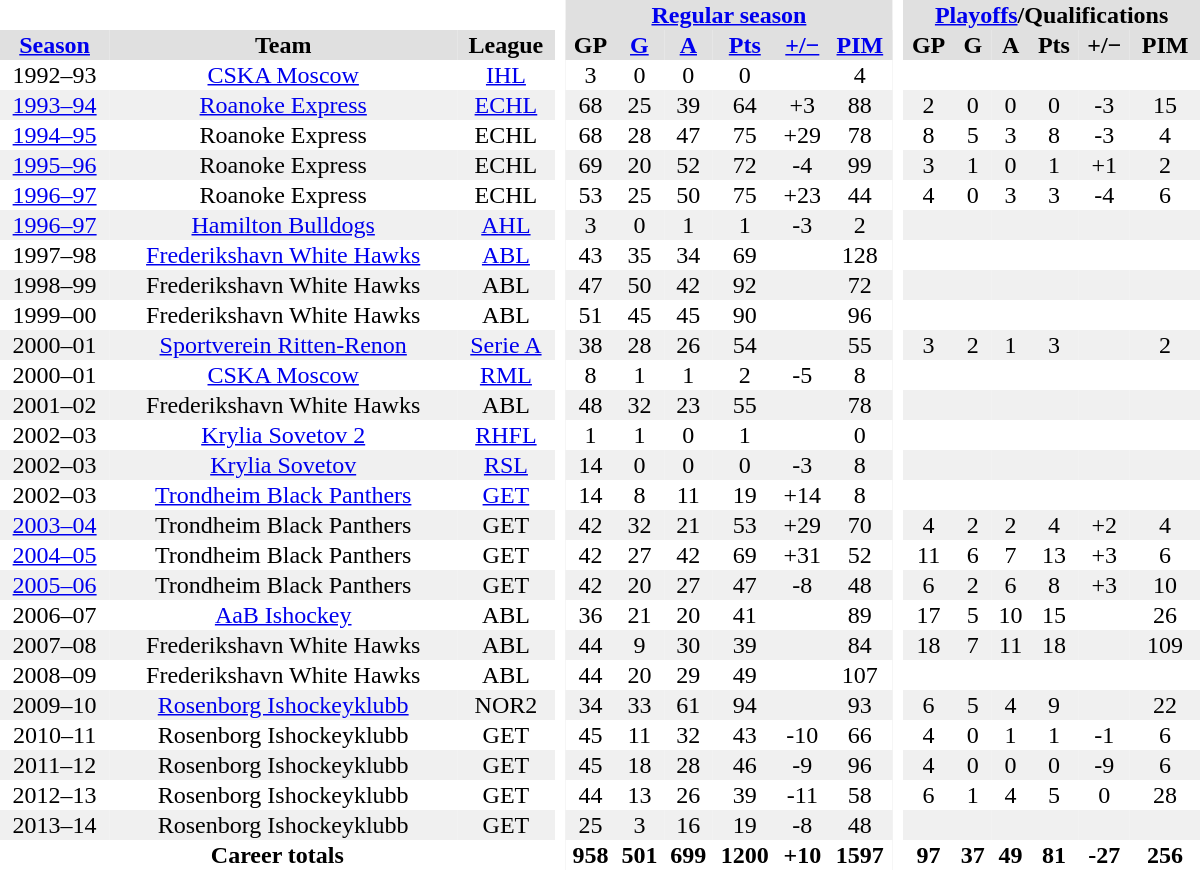<table border="0" cellpadding="1" cellspacing="0" ID="Table3" style="text-align:center; width:50em">
<tr bgcolor="#e0e0e0">
<th colspan="3" bgcolor="#ffffff"> </th>
<th rowspan="99" bgcolor="#ffffff"> </th>
<th colspan="6"><a href='#'>Regular season</a></th>
<th rowspan="99" bgcolor="#ffffff"> </th>
<th colspan="6"><a href='#'>Playoffs</a>/Qualifications</th>
</tr>
<tr bgcolor="#e0e0e0">
<th><a href='#'>Season</a></th>
<th>Team</th>
<th>League</th>
<th>GP</th>
<th><a href='#'>G</a></th>
<th><a href='#'>A</a></th>
<th><a href='#'>Pts</a></th>
<th><a href='#'>+/−</a></th>
<th><a href='#'>PIM</a></th>
<th>GP</th>
<th>G</th>
<th>A</th>
<th>Pts</th>
<th>+/−</th>
<th>PIM</th>
</tr>
<tr>
<td>1992–93</td>
<td><a href='#'>CSKA Moscow</a></td>
<td><a href='#'>IHL</a></td>
<td>3</td>
<td>0</td>
<td>0</td>
<td>0</td>
<td></td>
<td>4</td>
<td></td>
<td></td>
<td></td>
<td></td>
<td></td>
<td></td>
</tr>
<tr bgcolor="#f0f0f0">
<td><a href='#'>1993–94</a></td>
<td><a href='#'>Roanoke Express</a></td>
<td><a href='#'>ECHL</a></td>
<td>68</td>
<td>25</td>
<td>39</td>
<td>64</td>
<td>+3</td>
<td>88</td>
<td>2</td>
<td>0</td>
<td>0</td>
<td>0</td>
<td>-3</td>
<td>15</td>
</tr>
<tr>
<td><a href='#'>1994–95</a></td>
<td>Roanoke Express</td>
<td>ECHL</td>
<td>68</td>
<td>28</td>
<td>47</td>
<td>75</td>
<td>+29</td>
<td>78</td>
<td>8</td>
<td>5</td>
<td>3</td>
<td>8</td>
<td>-3</td>
<td>4</td>
</tr>
<tr bgcolor="#f0f0f0">
<td><a href='#'>1995–96</a></td>
<td>Roanoke Express</td>
<td>ECHL</td>
<td>69</td>
<td>20</td>
<td>52</td>
<td>72</td>
<td>-4</td>
<td>99</td>
<td>3</td>
<td>1</td>
<td>0</td>
<td>1</td>
<td>+1</td>
<td>2</td>
</tr>
<tr>
<td><a href='#'>1996–97</a></td>
<td>Roanoke Express</td>
<td>ECHL</td>
<td>53</td>
<td>25</td>
<td>50</td>
<td>75</td>
<td>+23</td>
<td>44</td>
<td>4</td>
<td>0</td>
<td>3</td>
<td>3</td>
<td>-4</td>
<td>6</td>
</tr>
<tr bgcolor="#f0f0f0">
<td><a href='#'>1996–97</a></td>
<td><a href='#'>Hamilton Bulldogs</a></td>
<td><a href='#'>AHL</a></td>
<td>3</td>
<td>0</td>
<td>1</td>
<td>1</td>
<td>-3</td>
<td>2</td>
<td></td>
<td></td>
<td></td>
<td></td>
<td></td>
<td></td>
</tr>
<tr>
<td>1997–98</td>
<td><a href='#'>Frederikshavn White Hawks</a></td>
<td><a href='#'>ABL</a></td>
<td>43</td>
<td>35</td>
<td>34</td>
<td>69</td>
<td></td>
<td>128</td>
<td></td>
<td></td>
<td></td>
<td></td>
<td></td>
<td></td>
</tr>
<tr bgcolor="#f0f0f0">
<td>1998–99</td>
<td>Frederikshavn White Hawks</td>
<td>ABL</td>
<td>47</td>
<td>50</td>
<td>42</td>
<td>92</td>
<td></td>
<td>72</td>
<td></td>
<td></td>
<td></td>
<td></td>
<td></td>
<td></td>
</tr>
<tr>
<td>1999–00</td>
<td>Frederikshavn White Hawks</td>
<td>ABL</td>
<td>51</td>
<td>45</td>
<td>45</td>
<td>90</td>
<td></td>
<td>96</td>
<td></td>
<td></td>
<td></td>
<td></td>
<td></td>
<td></td>
</tr>
<tr bgcolor="#f0f0f0">
<td>2000–01</td>
<td><a href='#'>Sportverein Ritten-Renon</a></td>
<td><a href='#'>Serie A</a></td>
<td>38</td>
<td>28</td>
<td>26</td>
<td>54</td>
<td></td>
<td>55</td>
<td>3</td>
<td>2</td>
<td>1</td>
<td>3</td>
<td></td>
<td>2</td>
</tr>
<tr>
<td>2000–01</td>
<td><a href='#'>CSKA Moscow</a></td>
<td><a href='#'>RML</a></td>
<td>8</td>
<td>1</td>
<td>1</td>
<td>2</td>
<td>-5</td>
<td>8</td>
<td></td>
<td></td>
<td></td>
<td></td>
<td></td>
<td></td>
</tr>
<tr bgcolor="#f0f0f0">
<td>2001–02</td>
<td>Frederikshavn White Hawks</td>
<td>ABL</td>
<td>48</td>
<td>32</td>
<td>23</td>
<td>55</td>
<td></td>
<td>78</td>
<td></td>
<td></td>
<td></td>
<td></td>
<td></td>
<td></td>
</tr>
<tr>
<td>2002–03</td>
<td><a href='#'>Krylia Sovetov 2</a></td>
<td><a href='#'>RHFL</a></td>
<td>1</td>
<td>1</td>
<td>0</td>
<td>1</td>
<td></td>
<td>0</td>
<td></td>
<td></td>
<td></td>
<td></td>
<td></td>
<td></td>
</tr>
<tr bgcolor="#f0f0f0">
<td>2002–03</td>
<td><a href='#'>Krylia Sovetov</a></td>
<td><a href='#'>RSL</a></td>
<td>14</td>
<td>0</td>
<td>0</td>
<td>0</td>
<td>-3</td>
<td>8</td>
<td></td>
<td></td>
<td></td>
<td></td>
<td></td>
<td></td>
</tr>
<tr>
<td>2002–03</td>
<td><a href='#'>Trondheim Black Panthers</a></td>
<td><a href='#'>GET</a></td>
<td>14</td>
<td>8</td>
<td>11</td>
<td>19</td>
<td>+14</td>
<td>8</td>
<td></td>
<td></td>
<td></td>
<td></td>
<td></td>
<td></td>
</tr>
<tr bgcolor="#f0f0f0">
<td><a href='#'>2003–04</a></td>
<td>Trondheim Black Panthers</td>
<td>GET</td>
<td>42</td>
<td>32</td>
<td>21</td>
<td>53</td>
<td>+29</td>
<td>70</td>
<td>4</td>
<td>2</td>
<td>2</td>
<td>4</td>
<td>+2</td>
<td>4</td>
</tr>
<tr>
<td><a href='#'>2004–05</a></td>
<td>Trondheim Black Panthers</td>
<td>GET</td>
<td>42</td>
<td>27</td>
<td>42</td>
<td>69</td>
<td>+31</td>
<td>52</td>
<td>11</td>
<td>6</td>
<td>7</td>
<td>13</td>
<td>+3</td>
<td>6</td>
</tr>
<tr bgcolor="#f0f0f0">
<td><a href='#'>2005–06</a></td>
<td>Trondheim Black Panthers</td>
<td>GET</td>
<td>42</td>
<td>20</td>
<td>27</td>
<td>47</td>
<td>-8</td>
<td>48</td>
<td>6</td>
<td>2</td>
<td>6</td>
<td>8</td>
<td>+3</td>
<td>10</td>
</tr>
<tr>
<td>2006–07</td>
<td><a href='#'>AaB Ishockey</a></td>
<td>ABL</td>
<td>36</td>
<td>21</td>
<td>20</td>
<td>41</td>
<td></td>
<td>89</td>
<td>17</td>
<td>5</td>
<td>10</td>
<td>15</td>
<td></td>
<td>26</td>
</tr>
<tr bgcolor="#f0f0f0">
<td>2007–08</td>
<td>Frederikshavn White Hawks</td>
<td>ABL</td>
<td>44</td>
<td>9</td>
<td>30</td>
<td>39</td>
<td></td>
<td>84</td>
<td>18</td>
<td>7</td>
<td>11</td>
<td>18</td>
<td></td>
<td>109</td>
</tr>
<tr>
<td>2008–09</td>
<td>Frederikshavn White Hawks</td>
<td>ABL</td>
<td>44</td>
<td>20</td>
<td>29</td>
<td>49</td>
<td></td>
<td>107</td>
<td></td>
<td></td>
<td></td>
<td></td>
<td></td>
<td></td>
</tr>
<tr bgcolor="#f0f0f0">
<td>2009–10</td>
<td><a href='#'>Rosenborg Ishockeyklubb</a></td>
<td>NOR2</td>
<td>34</td>
<td>33</td>
<td>61</td>
<td>94</td>
<td></td>
<td>93</td>
<td>6</td>
<td>5</td>
<td>4</td>
<td>9</td>
<td></td>
<td>22</td>
</tr>
<tr>
<td>2010–11</td>
<td>Rosenborg Ishockeyklubb</td>
<td>GET</td>
<td>45</td>
<td>11</td>
<td>32</td>
<td>43</td>
<td>-10</td>
<td>66</td>
<td>4</td>
<td>0</td>
<td>1</td>
<td>1</td>
<td>-1</td>
<td>6</td>
</tr>
<tr bgcolor="#f0f0f0">
<td>2011–12</td>
<td>Rosenborg Ishockeyklubb</td>
<td>GET</td>
<td>45</td>
<td>18</td>
<td>28</td>
<td>46</td>
<td>-9</td>
<td>96</td>
<td>4</td>
<td>0</td>
<td>0</td>
<td>0</td>
<td>-9</td>
<td>6</td>
</tr>
<tr>
<td>2012–13</td>
<td>Rosenborg Ishockeyklubb</td>
<td>GET</td>
<td>44</td>
<td>13</td>
<td>26</td>
<td>39</td>
<td>-11</td>
<td>58</td>
<td>6</td>
<td>1</td>
<td>4</td>
<td>5</td>
<td>0</td>
<td>28</td>
</tr>
<tr bgcolor="#f0f0f0">
<td>2013–14</td>
<td>Rosenborg Ishockeyklubb</td>
<td>GET</td>
<td>25</td>
<td>3</td>
<td>16</td>
<td>19</td>
<td>-8</td>
<td>48</td>
<td></td>
<td></td>
<td></td>
<td></td>
<td></td>
<td></td>
</tr>
<tr>
<th colspan="3">Career totals</th>
<th>958</th>
<th>501</th>
<th>699</th>
<th>1200</th>
<th>+10</th>
<th>1597</th>
<th>97</th>
<th>37</th>
<th>49</th>
<th>81</th>
<th>-27</th>
<th>256</th>
</tr>
</table>
